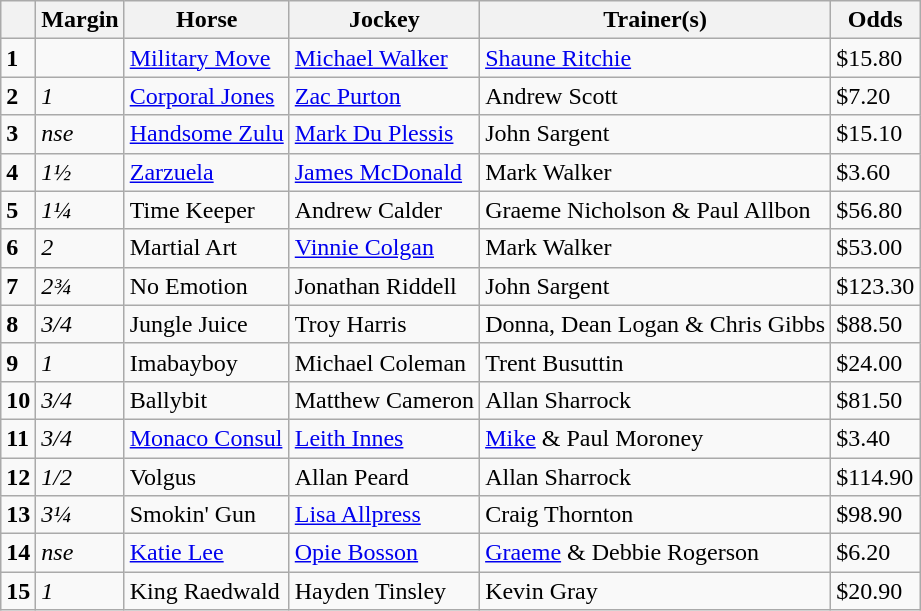<table class="wikitable sortable">
<tr>
<th></th>
<th>Margin</th>
<th>Horse</th>
<th>Jockey</th>
<th>Trainer(s)</th>
<th>Odds</th>
</tr>
<tr>
<td><strong>1</strong></td>
<td></td>
<td><a href='#'>Military Move</a></td>
<td><a href='#'>Michael Walker</a></td>
<td><a href='#'>Shaune Ritchie</a></td>
<td>$15.80</td>
</tr>
<tr>
<td><strong>2</strong></td>
<td><em>1</em></td>
<td><a href='#'>Corporal Jones</a></td>
<td><a href='#'>Zac Purton</a></td>
<td>Andrew Scott</td>
<td>$7.20</td>
</tr>
<tr>
<td><strong>3</strong></td>
<td><em>nse</em></td>
<td><a href='#'>Handsome Zulu</a></td>
<td><a href='#'>Mark Du Plessis</a></td>
<td>John Sargent</td>
<td>$15.10</td>
</tr>
<tr>
<td><strong>4</strong></td>
<td><em>1½</em></td>
<td><a href='#'>Zarzuela</a></td>
<td><a href='#'>James McDonald</a></td>
<td>Mark Walker</td>
<td>$3.60</td>
</tr>
<tr>
<td><strong>5</strong></td>
<td><em>1¼</em></td>
<td>Time Keeper</td>
<td>Andrew Calder</td>
<td>Graeme Nicholson & Paul Allbon</td>
<td>$56.80</td>
</tr>
<tr>
<td><strong>6</strong></td>
<td><em>2</em></td>
<td>Martial Art</td>
<td><a href='#'>Vinnie Colgan</a></td>
<td>Mark Walker</td>
<td>$53.00</td>
</tr>
<tr>
<td><strong>7</strong></td>
<td><em>2¾</em></td>
<td>No Emotion</td>
<td>Jonathan Riddell</td>
<td>John Sargent</td>
<td>$123.30</td>
</tr>
<tr>
<td><strong>8</strong></td>
<td><em>3/4</em></td>
<td>Jungle Juice</td>
<td>Troy Harris</td>
<td>Donna, Dean Logan & Chris Gibbs</td>
<td>$88.50</td>
</tr>
<tr>
<td><strong>9</strong></td>
<td><em>1</em></td>
<td>Imabayboy</td>
<td>Michael Coleman</td>
<td>Trent Busuttin</td>
<td>$24.00</td>
</tr>
<tr>
<td><strong>10</strong></td>
<td><em>3/4</em></td>
<td>Ballybit</td>
<td>Matthew Cameron</td>
<td>Allan Sharrock</td>
<td>$81.50</td>
</tr>
<tr>
<td><strong>11</strong></td>
<td><em>3/4</em></td>
<td><a href='#'>Monaco Consul</a></td>
<td><a href='#'>Leith Innes</a></td>
<td><a href='#'>Mike</a> & Paul Moroney</td>
<td>$3.40</td>
</tr>
<tr>
<td><strong>12</strong></td>
<td><em>1/2</em></td>
<td>Volgus</td>
<td>Allan Peard</td>
<td>Allan Sharrock</td>
<td>$114.90</td>
</tr>
<tr>
<td><strong>13</strong></td>
<td><em>3¼</em></td>
<td>Smokin' Gun</td>
<td><a href='#'>Lisa Allpress</a></td>
<td>Craig Thornton</td>
<td>$98.90</td>
</tr>
<tr>
<td><strong>14</strong></td>
<td><em>nse</em></td>
<td><a href='#'>Katie Lee</a></td>
<td><a href='#'>Opie Bosson</a></td>
<td><a href='#'>Graeme</a> & Debbie Rogerson</td>
<td>$6.20</td>
</tr>
<tr>
<td><strong>15</strong></td>
<td><em>1</em></td>
<td>King Raedwald</td>
<td>Hayden Tinsley</td>
<td>Kevin Gray</td>
<td>$20.90</td>
</tr>
</table>
